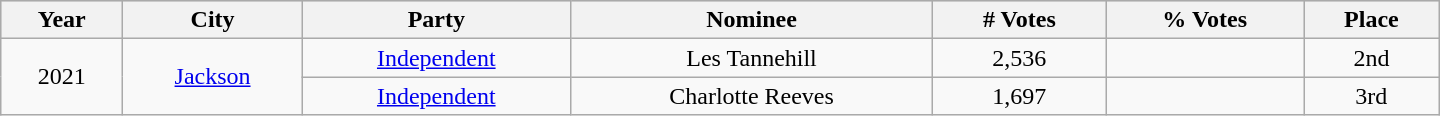<table class="wikitable sortable mw-collapsible" style="text-align:center; width:60em;">
<tr style="background:lightgrey;">
<th>Year</th>
<th>City</th>
<th>Party</th>
<th>Nominee</th>
<th># Votes</th>
<th>% Votes</th>
<th>Place</th>
</tr>
<tr>
<td rowspan="2">2021</td>
<td rowspan="2"><a href='#'>Jackson</a></td>
<td><a href='#'>Independent</a></td>
<td>Les Tannehill</td>
<td>2,536</td>
<td></td>
<td>2nd</td>
</tr>
<tr>
<td><a href='#'>Independent</a></td>
<td>Charlotte Reeves</td>
<td>1,697</td>
<td></td>
<td>3rd</td>
</tr>
</table>
